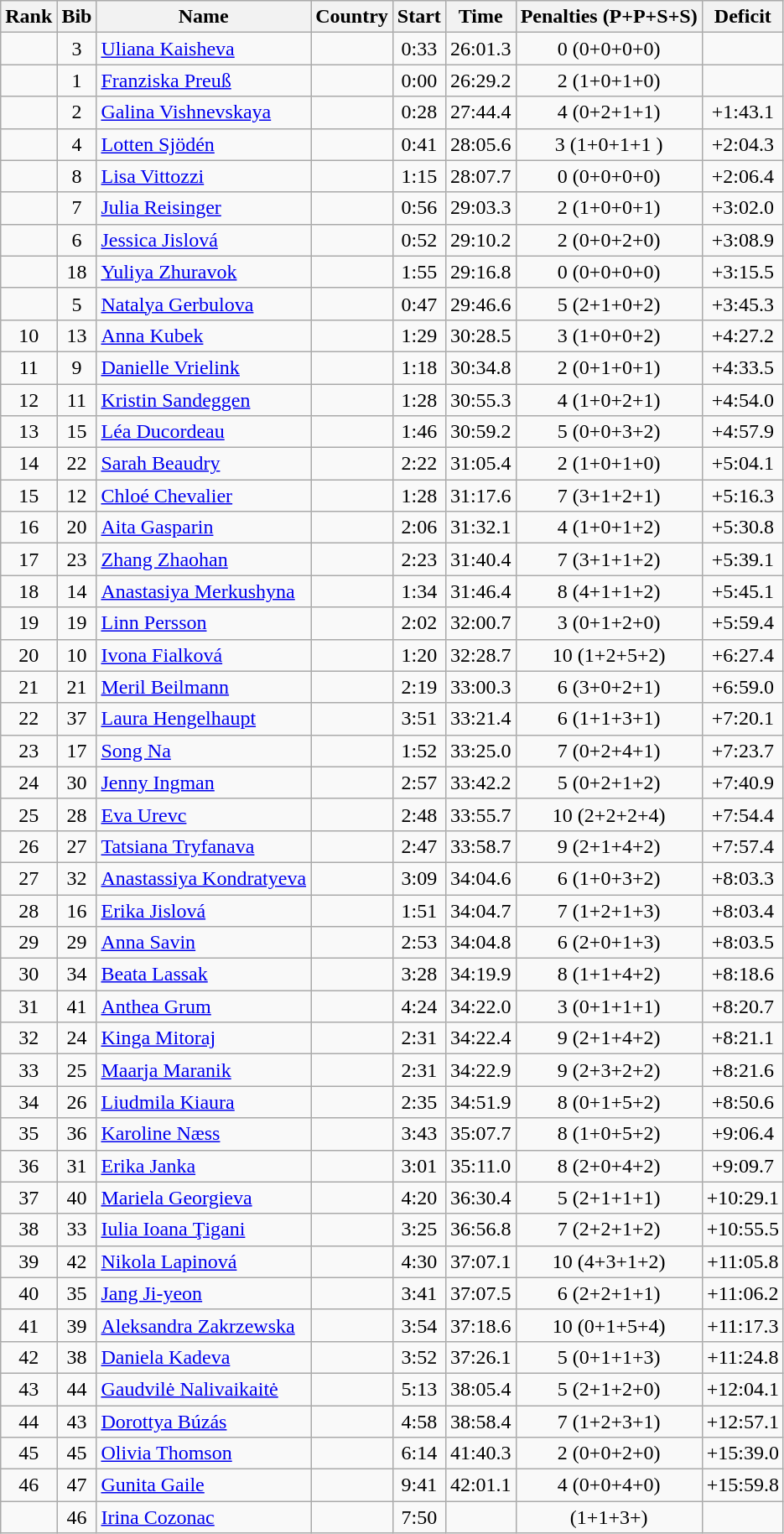<table class="wikitable sortable" style="text-align:center">
<tr>
<th>Rank</th>
<th>Bib</th>
<th>Name</th>
<th>Country</th>
<th>Start</th>
<th>Time</th>
<th data-sort-type=number>Penalties (P+P+S+S)</th>
<th>Deficit</th>
</tr>
<tr>
<td></td>
<td>3</td>
<td align=left><a href='#'>Uliana Kaisheva</a></td>
<td align=left></td>
<td>0:33</td>
<td>26:01.3</td>
<td>0 (0+0+0+0)</td>
<td></td>
</tr>
<tr>
<td></td>
<td>1</td>
<td align=left><a href='#'>Franziska Preuß</a></td>
<td align=left></td>
<td>0:00</td>
<td>26:29.2</td>
<td>2 (1+0+1+0)</td>
<td></td>
</tr>
<tr>
<td></td>
<td>2</td>
<td align=left><a href='#'>Galina Vishnevskaya</a></td>
<td align=left></td>
<td>0:28</td>
<td>27:44.4</td>
<td>4 (0+2+1+1)</td>
<td>+1:43.1</td>
</tr>
<tr>
<td></td>
<td>4</td>
<td align=left><a href='#'>Lotten Sjödén</a></td>
<td align=left></td>
<td>0:41</td>
<td>28:05.6</td>
<td>3 (1+0+1+1 )</td>
<td>+2:04.3</td>
</tr>
<tr>
<td></td>
<td>8</td>
<td align=left><a href='#'>Lisa Vittozzi</a></td>
<td align=left></td>
<td>1:15</td>
<td>28:07.7</td>
<td>0 (0+0+0+0)</td>
<td>+2:06.4</td>
</tr>
<tr>
<td></td>
<td>7</td>
<td align=left><a href='#'>Julia Reisinger</a></td>
<td align=left></td>
<td>0:56</td>
<td>29:03.3</td>
<td>2 (1+0+0+1)</td>
<td>+3:02.0</td>
</tr>
<tr>
<td></td>
<td>6</td>
<td align=left><a href='#'>Jessica Jislová</a></td>
<td align=left></td>
<td>0:52</td>
<td>29:10.2</td>
<td>2 (0+0+2+0)</td>
<td>+3:08.9</td>
</tr>
<tr>
<td></td>
<td>18</td>
<td align=left><a href='#'>Yuliya Zhuravok</a></td>
<td align=left></td>
<td>1:55</td>
<td>29:16.8</td>
<td>0 (0+0+0+0)</td>
<td>+3:15.5</td>
</tr>
<tr>
<td></td>
<td>5</td>
<td align=left><a href='#'>Natalya Gerbulova</a></td>
<td align=left></td>
<td>0:47</td>
<td>29:46.6</td>
<td>5 (2+1+0+2)</td>
<td>+3:45.3</td>
</tr>
<tr>
<td>10</td>
<td>13</td>
<td align=left><a href='#'>Anna Kubek</a></td>
<td align=left></td>
<td>1:29</td>
<td>30:28.5</td>
<td>3 (1+0+0+2)</td>
<td>+4:27.2</td>
</tr>
<tr>
<td>11</td>
<td>9</td>
<td align=left><a href='#'>Danielle Vrielink</a></td>
<td align=left></td>
<td>1:18</td>
<td>30:34.8</td>
<td>2 (0+1+0+1)</td>
<td>+4:33.5</td>
</tr>
<tr>
<td>12</td>
<td>11</td>
<td align=left><a href='#'>Kristin Sandeggen</a></td>
<td align=left></td>
<td>1:28</td>
<td>30:55.3</td>
<td>4 (1+0+2+1)</td>
<td>+4:54.0</td>
</tr>
<tr>
<td>13</td>
<td>15</td>
<td align=left><a href='#'>Léa Ducordeau</a></td>
<td align=left></td>
<td>1:46</td>
<td>30:59.2</td>
<td>5 (0+0+3+2)</td>
<td>+4:57.9</td>
</tr>
<tr>
<td>14</td>
<td>22</td>
<td align=left><a href='#'>Sarah Beaudry</a></td>
<td align=left></td>
<td>2:22</td>
<td>31:05.4</td>
<td>2 (1+0+1+0)</td>
<td>+5:04.1</td>
</tr>
<tr>
<td>15</td>
<td>12</td>
<td align=left><a href='#'>Chloé Chevalier</a></td>
<td align=left></td>
<td>1:28</td>
<td>31:17.6</td>
<td>7 (3+1+2+1)</td>
<td>+5:16.3</td>
</tr>
<tr>
<td>16</td>
<td>20</td>
<td align=left><a href='#'>Aita Gasparin</a></td>
<td align=left></td>
<td>2:06</td>
<td>31:32.1</td>
<td>4 (1+0+1+2)</td>
<td>+5:30.8</td>
</tr>
<tr>
<td>17</td>
<td>23</td>
<td align=left><a href='#'>Zhang Zhaohan</a></td>
<td align=left></td>
<td>2:23</td>
<td>31:40.4</td>
<td>7 (3+1+1+2)</td>
<td>+5:39.1</td>
</tr>
<tr>
<td>18</td>
<td>14</td>
<td align=left><a href='#'>Anastasiya Merkushyna</a></td>
<td align=left></td>
<td>1:34</td>
<td>31:46.4</td>
<td>8 (4+1+1+2)</td>
<td>+5:45.1</td>
</tr>
<tr>
<td>19</td>
<td>19</td>
<td align=left><a href='#'>Linn Persson</a></td>
<td align=left></td>
<td>2:02</td>
<td>32:00.7</td>
<td>3 (0+1+2+0)</td>
<td>+5:59.4</td>
</tr>
<tr>
<td>20</td>
<td>10</td>
<td align=left><a href='#'>Ivona Fialková</a></td>
<td align=left></td>
<td>1:20</td>
<td>32:28.7</td>
<td>10 (1+2+5+2)</td>
<td>+6:27.4</td>
</tr>
<tr>
<td>21</td>
<td>21</td>
<td align=left><a href='#'>Meril Beilmann</a></td>
<td align=left></td>
<td>2:19</td>
<td>33:00.3</td>
<td>6 (3+0+2+1)</td>
<td>+6:59.0</td>
</tr>
<tr>
<td>22</td>
<td>37</td>
<td align=left><a href='#'>Laura Hengelhaupt</a></td>
<td align=left></td>
<td>3:51</td>
<td>33:21.4</td>
<td>6 (1+1+3+1)</td>
<td>+7:20.1</td>
</tr>
<tr>
<td>23</td>
<td>17</td>
<td align=left><a href='#'>Song Na</a></td>
<td align=left></td>
<td>1:52</td>
<td>33:25.0</td>
<td>7 (0+2+4+1)</td>
<td>+7:23.7</td>
</tr>
<tr>
<td>24</td>
<td>30</td>
<td align=left><a href='#'>Jenny Ingman</a></td>
<td align=left></td>
<td>2:57</td>
<td>33:42.2</td>
<td>5 (0+2+1+2)</td>
<td>+7:40.9</td>
</tr>
<tr>
<td>25</td>
<td>28</td>
<td align=left><a href='#'>Eva Urevc</a></td>
<td align=left></td>
<td>2:48</td>
<td>33:55.7</td>
<td>10 (2+2+2+4)</td>
<td>+7:54.4</td>
</tr>
<tr>
<td>26</td>
<td>27</td>
<td align=left><a href='#'>Tatsiana Tryfanava</a></td>
<td align=left></td>
<td>2:47</td>
<td>33:58.7</td>
<td>9 (2+1+4+2)</td>
<td>+7:57.4</td>
</tr>
<tr>
<td>27</td>
<td>32</td>
<td align=left><a href='#'>Anastassiya Kondratyeva</a></td>
<td align=left></td>
<td>3:09</td>
<td>34:04.6</td>
<td>6 (1+0+3+2)</td>
<td>+8:03.3</td>
</tr>
<tr>
<td>28</td>
<td>16</td>
<td align=left><a href='#'>Erika Jislová</a></td>
<td align=left></td>
<td>1:51</td>
<td>34:04.7</td>
<td>7 (1+2+1+3)</td>
<td>+8:03.4</td>
</tr>
<tr>
<td>29</td>
<td>29</td>
<td align=left><a href='#'>Anna Savin</a></td>
<td align=left></td>
<td>2:53</td>
<td>34:04.8</td>
<td>6 (2+0+1+3)</td>
<td>+8:03.5</td>
</tr>
<tr>
<td>30</td>
<td>34</td>
<td align=left><a href='#'>Beata Lassak</a></td>
<td align=left></td>
<td>3:28</td>
<td>34:19.9</td>
<td>8 (1+1+4+2)</td>
<td>+8:18.6</td>
</tr>
<tr>
<td>31</td>
<td>41</td>
<td align=left><a href='#'>Anthea Grum</a></td>
<td align=left></td>
<td>4:24</td>
<td>34:22.0</td>
<td>3 (0+1+1+1)</td>
<td>+8:20.7</td>
</tr>
<tr>
<td>32</td>
<td>24</td>
<td align=left><a href='#'>Kinga Mitoraj</a></td>
<td align=left></td>
<td>2:31</td>
<td>34:22.4</td>
<td>9 (2+1+4+2)</td>
<td>+8:21.1</td>
</tr>
<tr>
<td>33</td>
<td>25</td>
<td align=left><a href='#'>Maarja Maranik</a></td>
<td align=left></td>
<td>2:31</td>
<td>34:22.9</td>
<td>9 (2+3+2+2)</td>
<td>+8:21.6</td>
</tr>
<tr>
<td>34</td>
<td>26</td>
<td align=left><a href='#'>Liudmila Kiaura</a></td>
<td align=left></td>
<td>2:35</td>
<td>34:51.9</td>
<td>8 (0+1+5+2)</td>
<td>+8:50.6</td>
</tr>
<tr>
<td>35</td>
<td>36</td>
<td align=left><a href='#'>Karoline Næss</a></td>
<td align=left></td>
<td>3:43</td>
<td>35:07.7</td>
<td>8 (1+0+5+2)</td>
<td>+9:06.4</td>
</tr>
<tr>
<td>36</td>
<td>31</td>
<td align=left><a href='#'>Erika Janka</a></td>
<td align=left></td>
<td>3:01</td>
<td>35:11.0</td>
<td>8 (2+0+4+2)</td>
<td>+9:09.7</td>
</tr>
<tr>
<td>37</td>
<td>40</td>
<td align=left><a href='#'>Mariela Georgieva</a></td>
<td align=left></td>
<td>4:20</td>
<td>36:30.4</td>
<td>5 (2+1+1+1)</td>
<td>+10:29.1</td>
</tr>
<tr>
<td>38</td>
<td>33</td>
<td align=left><a href='#'>Iulia Ioana Ţigani</a></td>
<td align=left></td>
<td>3:25</td>
<td>36:56.8</td>
<td>7 (2+2+1+2)</td>
<td>+10:55.5</td>
</tr>
<tr>
<td>39</td>
<td>42</td>
<td align=left><a href='#'>Nikola Lapinová</a></td>
<td align=left></td>
<td>4:30</td>
<td>37:07.1</td>
<td>10 (4+3+1+2)</td>
<td>+11:05.8</td>
</tr>
<tr>
<td>40</td>
<td>35</td>
<td align=left><a href='#'>Jang Ji-yeon</a></td>
<td align=left></td>
<td>3:41</td>
<td>37:07.5</td>
<td>6 (2+2+1+1)</td>
<td>+11:06.2</td>
</tr>
<tr>
<td>41</td>
<td>39</td>
<td align=left><a href='#'>Aleksandra Zakrzewska</a></td>
<td align=left></td>
<td>3:54</td>
<td>37:18.6</td>
<td>10 (0+1+5+4)</td>
<td>+11:17.3</td>
</tr>
<tr>
<td>42</td>
<td>38</td>
<td align=left><a href='#'>Daniela Kadeva</a></td>
<td align=left></td>
<td>3:52</td>
<td>37:26.1</td>
<td>5 (0+1+1+3)</td>
<td>+11:24.8</td>
</tr>
<tr>
<td>43</td>
<td>44</td>
<td align=left><a href='#'>Gaudvilė Nalivaikaitė</a></td>
<td align=left></td>
<td>5:13</td>
<td>38:05.4</td>
<td>5 (2+1+2+0)</td>
<td>+12:04.1</td>
</tr>
<tr>
<td>44</td>
<td>43</td>
<td align=left><a href='#'>Dorottya Búzás</a></td>
<td align=left></td>
<td>4:58</td>
<td>38:58.4</td>
<td>7 (1+2+3+1)</td>
<td>+12:57.1</td>
</tr>
<tr>
<td>45</td>
<td>45</td>
<td align=left><a href='#'>Olivia Thomson</a></td>
<td align=left></td>
<td>6:14</td>
<td>41:40.3</td>
<td>2 (0+0+2+0)</td>
<td>+15:39.0</td>
</tr>
<tr>
<td>46</td>
<td>47</td>
<td align=left><a href='#'>Gunita Gaile</a></td>
<td align=left></td>
<td>9:41</td>
<td>42:01.1</td>
<td>4 (0+0+4+0)</td>
<td>+15:59.8</td>
</tr>
<tr>
<td></td>
<td>46</td>
<td align=left><a href='#'>Irina Cozonac</a></td>
<td align=left></td>
<td>7:50</td>
<td></td>
<td>(1+1+3+)</td>
<td></td>
</tr>
</table>
